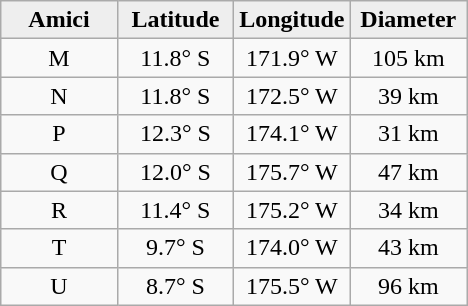<table class="wikitable">
<tr>
<th width="25%" style="background:#eeeeee;">Amici</th>
<th width="25%" style="background:#eeeeee;">Latitude</th>
<th width="25%" style="background:#eeeeee;">Longitude</th>
<th width="25%" style="background:#eeeeee;">Diameter</th>
</tr>
<tr>
<td align="center">M</td>
<td align="center">11.8° S</td>
<td align="center">171.9° W</td>
<td align="center">105 km</td>
</tr>
<tr>
<td align="center">N</td>
<td align="center">11.8° S</td>
<td align="center">172.5° W</td>
<td align="center">39 km</td>
</tr>
<tr>
<td align="center">P</td>
<td align="center">12.3° S</td>
<td align="center">174.1° W</td>
<td align="center">31 km</td>
</tr>
<tr>
<td align="center">Q</td>
<td align="center">12.0° S</td>
<td align="center">175.7° W</td>
<td align="center">47 km</td>
</tr>
<tr>
<td align="center">R</td>
<td align="center">11.4° S</td>
<td align="center">175.2° W</td>
<td align="center">34 km</td>
</tr>
<tr>
<td align="center">T</td>
<td align="center">9.7° S</td>
<td align="center">174.0° W</td>
<td align="center">43 km</td>
</tr>
<tr>
<td align="center">U</td>
<td align="center">8.7° S</td>
<td align="center">175.5° W</td>
<td align="center">96 km</td>
</tr>
</table>
